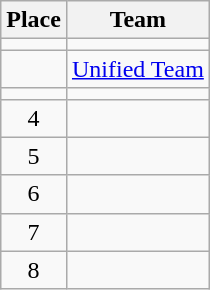<table class="wikitable" style="text-align: center;">
<tr>
<th>Place</th>
<th>Team</th>
</tr>
<tr>
<td></td>
<td style="text-align:left;"></td>
</tr>
<tr>
<td></td>
<td style="text-align:left;"> <a href='#'>Unified Team</a></td>
</tr>
<tr>
<td></td>
<td style="text-align:left;"></td>
</tr>
<tr>
<td>4</td>
<td style="text-align:left;"></td>
</tr>
<tr>
<td>5</td>
<td style="text-align:left;"></td>
</tr>
<tr>
<td>6</td>
<td style="text-align:left;"></td>
</tr>
<tr>
<td>7</td>
<td style="text-align:left;"></td>
</tr>
<tr>
<td>8</td>
<td style="text-align:left;"></td>
</tr>
</table>
